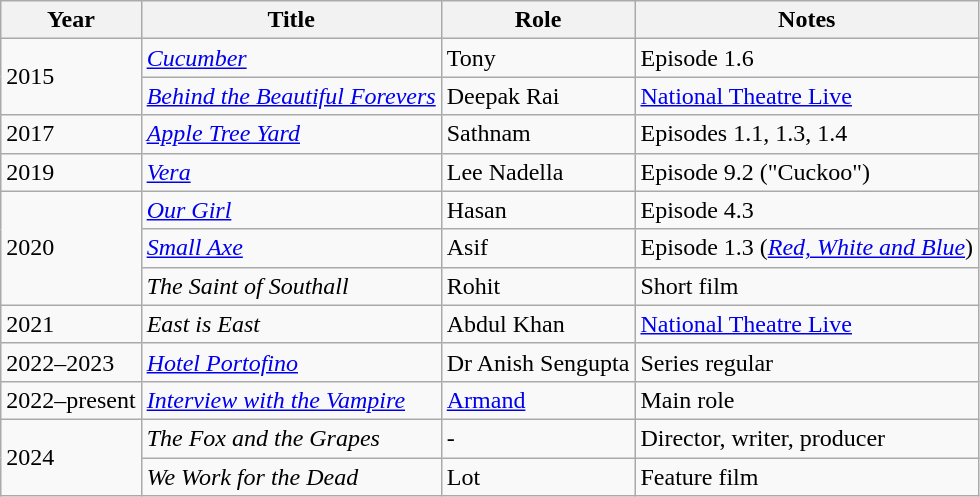<table class="wikitable sortable">
<tr>
<th>Year</th>
<th>Title</th>
<th>Role</th>
<th class="unsortable">Notes</th>
</tr>
<tr>
<td rowspan="2">2015</td>
<td><em><a href='#'>Cucumber</a></em></td>
<td>Tony</td>
<td>Episode 1.6</td>
</tr>
<tr>
<td><em><a href='#'>Behind the Beautiful Forevers</a></em></td>
<td>Deepak Rai</td>
<td><a href='#'>National Theatre Live</a></td>
</tr>
<tr>
<td>2017</td>
<td><em><a href='#'>Apple Tree Yard</a></em></td>
<td>Sathnam</td>
<td>Episodes 1.1, 1.3, 1.4</td>
</tr>
<tr>
<td>2019</td>
<td><em><a href='#'>Vera</a></em></td>
<td>Lee Nadella</td>
<td>Episode 9.2 ("Cuckoo")</td>
</tr>
<tr>
<td rowspan="3">2020</td>
<td><em><a href='#'>Our Girl</a></em></td>
<td>Hasan</td>
<td>Episode 4.3</td>
</tr>
<tr>
<td><em><a href='#'>Small Axe</a></em></td>
<td>Asif</td>
<td>Episode 1.3 (<em><a href='#'>Red, White and Blue</a></em>)</td>
</tr>
<tr>
<td><em>The Saint of Southall</em></td>
<td>Rohit</td>
<td>Short film</td>
</tr>
<tr>
<td>2021</td>
<td><em>East is East</em></td>
<td>Abdul Khan</td>
<td><a href='#'>National Theatre Live</a></td>
</tr>
<tr>
<td>2022–2023</td>
<td><em><a href='#'>Hotel Portofino</a></em></td>
<td>Dr Anish Sengupta</td>
<td>Series regular</td>
</tr>
<tr>
<td>2022–present</td>
<td><em><a href='#'>Interview with the Vampire</a></em></td>
<td><a href='#'>Armand</a></td>
<td>Main role</td>
</tr>
<tr>
<td rowspan="2">2024</td>
<td><em>The Fox and the Grapes</em></td>
<td>-</td>
<td>Director, writer, producer</td>
</tr>
<tr>
<td><em>We Work for the Dead</em></td>
<td>Lot</td>
<td>Feature film</td>
</tr>
</table>
